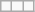<table class="wikitable">
<tr>
<td></td>
<td></td>
<td></td>
</tr>
</table>
